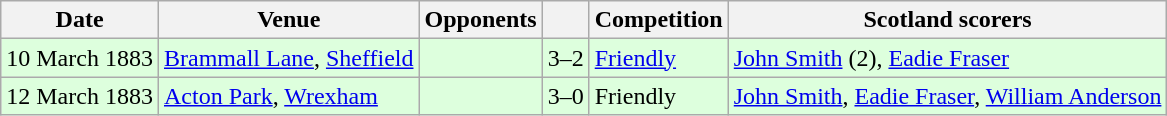<table class="wikitable">
<tr>
<th>Date</th>
<th>Venue</th>
<th>Opponents</th>
<th></th>
<th>Competition</th>
<th>Scotland scorers</th>
</tr>
<tr bgcolor=#ddffdd>
<td>10 March 1883</td>
<td><a href='#'>Brammall Lane</a>, <a href='#'>Sheffield</a></td>
<td></td>
<td align=center>3–2</td>
<td><a href='#'>Friendly</a></td>
<td><a href='#'>John Smith</a> (2), <a href='#'>Eadie Fraser</a></td>
</tr>
<tr bgcolor=#ddffdd>
<td>12 March 1883</td>
<td><a href='#'>Acton Park</a>, <a href='#'>Wrexham</a></td>
<td></td>
<td align=center>3–0</td>
<td>Friendly</td>
<td><a href='#'>John Smith</a>, <a href='#'>Eadie Fraser</a>, <a href='#'>William Anderson</a></td>
</tr>
</table>
